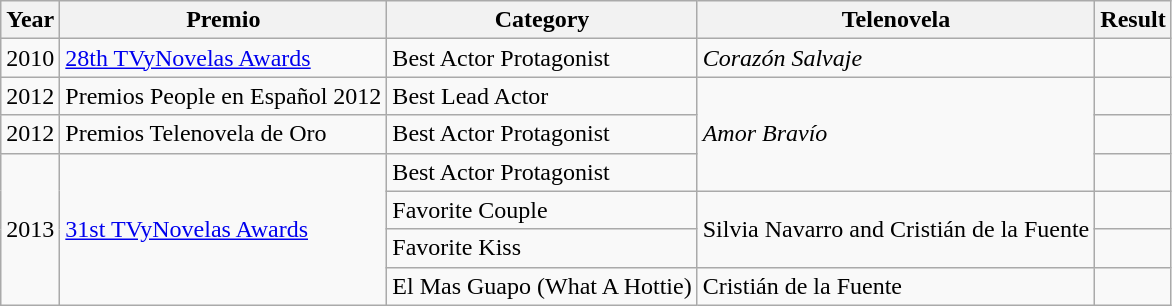<table class="wikitable sortable">
<tr>
<th>Year</th>
<th>Premio</th>
<th>Category</th>
<th>Telenovela</th>
<th>Result</th>
</tr>
<tr>
<td>2010</td>
<td><a href='#'>28th TVyNovelas Awards</a></td>
<td>Best Actor Protagonist</td>
<td><em>Corazón Salvaje</em></td>
<td></td>
</tr>
<tr>
<td>2012</td>
<td>Premios People en Español 2012</td>
<td>Best Lead Actor</td>
<td rowspan="3"><em>Amor Bravío</em></td>
<td></td>
</tr>
<tr>
<td>2012</td>
<td>Premios Telenovela de Oro</td>
<td>Best Actor Protagonist</td>
<td></td>
</tr>
<tr>
<td rowspan="4">2013</td>
<td rowspan="4"><a href='#'>31st TVyNovelas Awards</a></td>
<td>Best Actor Protagonist</td>
<td></td>
</tr>
<tr>
<td>Favorite Couple</td>
<td rowspan="2">Silvia Navarro and Cristián de la Fuente</td>
<td></td>
</tr>
<tr>
<td>Favorite Kiss</td>
<td></td>
</tr>
<tr>
<td>El Mas Guapo (What A Hottie)</td>
<td>Cristián de la Fuente</td>
<td></td>
</tr>
</table>
